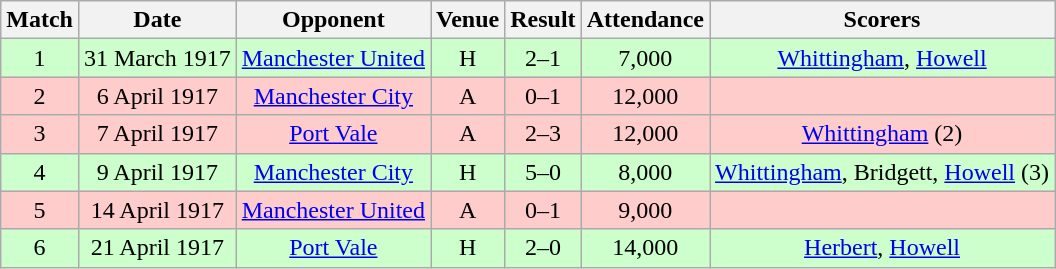<table class="wikitable" style="font-size:100%; text-align:center">
<tr>
<th>Match</th>
<th>Date</th>
<th>Opponent</th>
<th>Venue</th>
<th>Result</th>
<th>Attendance</th>
<th>Scorers</th>
</tr>
<tr style="background-color: #CCFFCC;">
<td>1</td>
<td>31 March 1917</td>
<td><a href='#'>Manchester United</a></td>
<td>H</td>
<td>2–1</td>
<td>7,000</td>
<td><a href='#'>Whittingham</a>, <a href='#'>Howell</a></td>
</tr>
<tr style="background-color: #FFCCCC;">
<td>2</td>
<td>6 April 1917</td>
<td><a href='#'>Manchester City</a></td>
<td>A</td>
<td>0–1</td>
<td>12,000</td>
<td></td>
</tr>
<tr style="background-color: #FFCCCC;">
<td>3</td>
<td>7 April 1917</td>
<td><a href='#'>Port Vale</a></td>
<td>A</td>
<td>2–3</td>
<td>12,000</td>
<td><a href='#'>Whittingham</a> (2)</td>
</tr>
<tr style="background-color: #CCFFCC;">
<td>4</td>
<td>9 April 1917</td>
<td><a href='#'>Manchester City</a></td>
<td>H</td>
<td>5–0</td>
<td>8,000</td>
<td><a href='#'>Whittingham</a>, Bridgett, <a href='#'>Howell</a> (3)</td>
</tr>
<tr style="background-color: #FFCCCC;">
<td>5</td>
<td>14 April 1917</td>
<td><a href='#'>Manchester United</a></td>
<td>A</td>
<td>0–1</td>
<td>9,000</td>
<td></td>
</tr>
<tr style="background-color: #CCFFCC;">
<td>6</td>
<td>21 April 1917</td>
<td><a href='#'>Port Vale</a></td>
<td>H</td>
<td>2–0</td>
<td>14,000</td>
<td><a href='#'>Herbert</a>, <a href='#'>Howell</a></td>
</tr>
</table>
